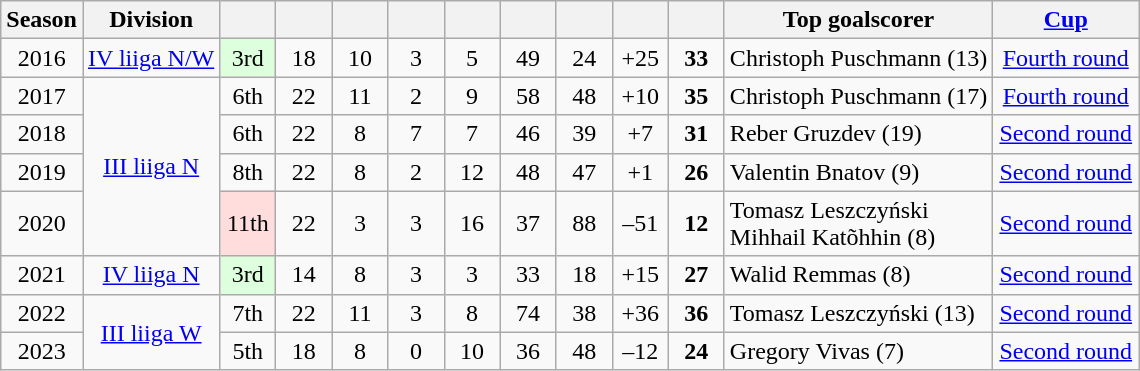<table class="wikitable collapsible">
<tr>
<th>Season</th>
<th>Division</th>
<th width=30px></th>
<th width=30px></th>
<th width=30px></th>
<th width=30px></th>
<th width=30px></th>
<th width=30px></th>
<th width=30px></th>
<th width=30px></th>
<th width=30px></th>
<th>Top goalscorer</th>
<th width=90px><a href='#'>Cup</a></th>
</tr>
<tr align=center>
<td>2016</td>
<td><a href='#'>IV liiga N/W</a></td>
<td style="background:#DDFFDD;">3rd</td>
<td>18</td>
<td>10</td>
<td>3</td>
<td>5</td>
<td>49</td>
<td>24</td>
<td>+25</td>
<td><strong>33</strong></td>
<td align="left"> Christoph Puschmann (13)</td>
<td><a href='#'>Fourth round</a></td>
</tr>
<tr align=center>
<td>2017</td>
<td rowspan="4"><a href='#'>III liiga N</a></td>
<td>6th</td>
<td>22</td>
<td>11</td>
<td>2</td>
<td>9</td>
<td>58</td>
<td>48</td>
<td>+10</td>
<td><strong>35</strong></td>
<td align="left"> Christoph Puschmann (17)</td>
<td><a href='#'>Fourth round</a></td>
</tr>
<tr align=center>
<td>2018</td>
<td>6th</td>
<td>22</td>
<td>8</td>
<td>7</td>
<td>7</td>
<td>46</td>
<td>39</td>
<td>+7</td>
<td><strong>31</strong></td>
<td align="left"> Reber Gruzdev (19)</td>
<td><a href='#'>Second round</a></td>
</tr>
<tr align=center>
<td>2019</td>
<td>8th</td>
<td>22</td>
<td>8</td>
<td>2</td>
<td>12</td>
<td>48</td>
<td>47</td>
<td>+1</td>
<td><strong>26</strong></td>
<td align="left"> Valentin Bnatov (9)</td>
<td><a href='#'>Second round</a></td>
</tr>
<tr align=center>
<td>2020</td>
<td bgcolor="#ffdddd">11th</td>
<td>22</td>
<td>3</td>
<td>3</td>
<td>16</td>
<td>37</td>
<td>88</td>
<td>–51</td>
<td><strong>12</strong></td>
<td align="left"> Tomasz Leszczyński<br> Mihhail Katõhhin (8)</td>
<td><a href='#'>Second round</a></td>
</tr>
<tr align=center>
<td>2021</td>
<td><a href='#'>IV liiga N</a></td>
<td bgcolor="#DDFFDD">3rd</td>
<td>14</td>
<td>8</td>
<td>3</td>
<td>3</td>
<td>33</td>
<td>18</td>
<td>+15</td>
<td><strong>27</strong></td>
<td align="left"> Walid Remmas (8)</td>
<td><a href='#'>Second round</a></td>
</tr>
<tr align=center>
<td>2022</td>
<td rowspan="2"><a href='#'>III liiga W</a></td>
<td>7th</td>
<td>22</td>
<td>11</td>
<td>3</td>
<td>8</td>
<td>74</td>
<td>38</td>
<td>+36</td>
<td><strong>36</strong></td>
<td align="left"> Tomasz Leszczyński (13)</td>
<td><a href='#'>Second round</a></td>
</tr>
<tr align=center>
<td>2023</td>
<td>5th</td>
<td>18</td>
<td>8</td>
<td>0</td>
<td>10</td>
<td>36</td>
<td>48</td>
<td>–12</td>
<td><strong>24</strong></td>
<td align="left"> Gregory Vivas (7)</td>
<td><a href='#'>Second round</a></td>
</tr>
</table>
